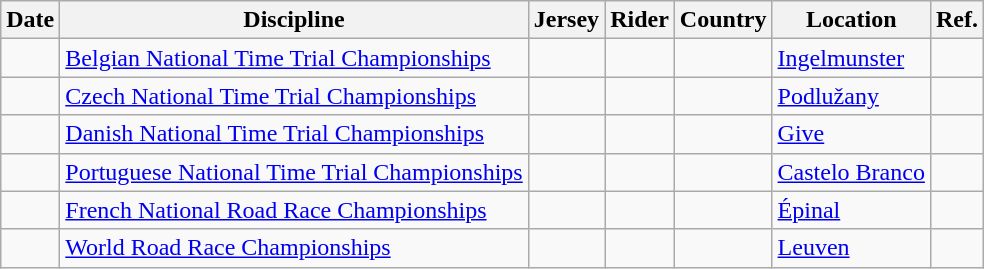<table class="wikitable sortable">
<tr>
<th>Date</th>
<th>Discipline</th>
<th>Jersey</th>
<th>Rider</th>
<th>Country</th>
<th>Location</th>
<th class="unsortable">Ref.</th>
</tr>
<tr>
<td></td>
<td><a href='#'>Belgian National Time Trial Championships</a></td>
<td align="center"></td>
<td></td>
<td></td>
<td><a href='#'>Ingelmunster</a></td>
<td align="center"></td>
</tr>
<tr>
<td></td>
<td><a href='#'>Czech National Time Trial Championships</a></td>
<td align="center"></td>
<td></td>
<td></td>
<td><a href='#'>Podlužany</a></td>
<td align="center"></td>
</tr>
<tr>
<td></td>
<td><a href='#'>Danish National Time Trial Championships</a></td>
<td align="center"></td>
<td></td>
<td></td>
<td><a href='#'>Give</a></td>
<td align="center"></td>
</tr>
<tr>
<td></td>
<td><a href='#'>Portuguese National Time Trial Championships</a></td>
<td align="center"></td>
<td></td>
<td></td>
<td><a href='#'>Castelo Branco</a></td>
<td align="center"></td>
</tr>
<tr>
<td></td>
<td><a href='#'>French National Road Race Championships</a></td>
<td align="center"></td>
<td></td>
<td></td>
<td><a href='#'>Épinal</a></td>
<td align="center"></td>
</tr>
<tr>
<td></td>
<td><a href='#'>World Road Race Championships</a></td>
<td align="center"></td>
<td></td>
<td></td>
<td><a href='#'>Leuven</a></td>
<td align="center"></td>
</tr>
</table>
